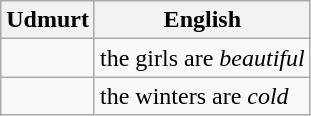<table class="wikitable">
<tr>
<th>Udmurt</th>
<th>English</th>
</tr>
<tr>
<td></td>
<td>the girls are <em>beautiful</em></td>
</tr>
<tr>
<td></td>
<td>the winters are <em>cold</em></td>
</tr>
</table>
